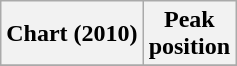<table class="wikitable plainrowheaders">
<tr>
<th scope="col">Chart (2010)</th>
<th scope="col">Peak<br>position</th>
</tr>
<tr>
</tr>
</table>
